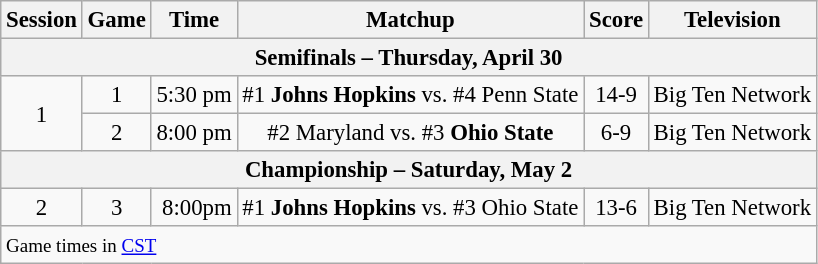<table class="wikitable" style="font-size: 95%">
<tr>
<th>Session</th>
<th>Game</th>
<th>Time</th>
<th>Matchup</th>
<th>Score</th>
<th>Television</th>
</tr>
<tr>
<th colspan=6>Semifinals – Thursday, April 30</th>
</tr>
<tr>
<td rowspan=2 align=center>1</td>
<td align=center>1</td>
<td align=right>5:30 pm</td>
<td align=center>#1 <strong>Johns Hopkins</strong> vs. #4 Penn State</td>
<td align=center>14-9</td>
<td rowspan=1 align=center>Big Ten Network</td>
</tr>
<tr>
<td align=center>2</td>
<td align=right>8:00 pm</td>
<td align=center>#2 Maryland vs. #3 <strong>Ohio State</strong></td>
<td align=center>6-9</td>
<td rowspan=1 align=center>Big Ten Network</td>
</tr>
<tr>
<th colspan=6>Championship – Saturday, May 2</th>
</tr>
<tr>
<td rowspan=1 align=center>2</td>
<td align=center>3</td>
<td align=right>8:00pm</td>
<td align=center>#1 <strong>Johns Hopkins</strong> vs. #3 Ohio State</td>
<td align=center>13-6</td>
<td rowspan=1 align=center>Big Ten Network</td>
</tr>
<tr>
<td colspan=6><small>Game times in <a href='#'>CST</a></small></td>
</tr>
</table>
